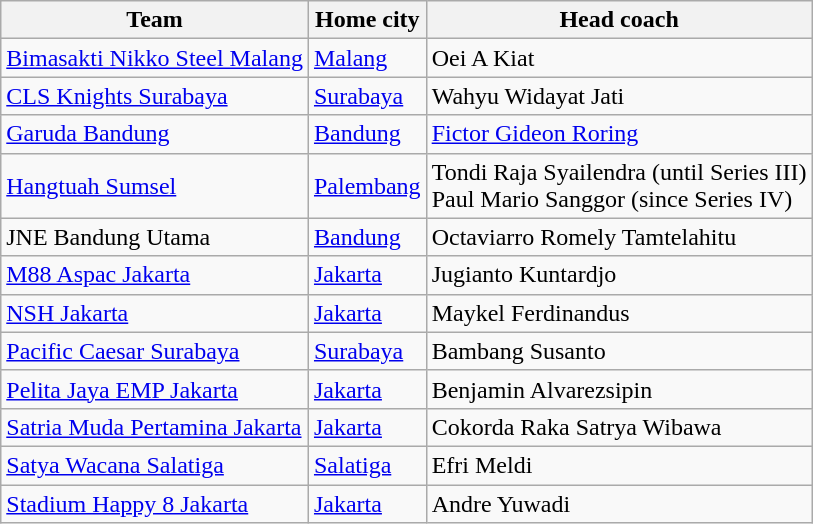<table class="wikitable sortable">
<tr>
<th>Team</th>
<th>Home city</th>
<th>Head coach</th>
</tr>
<tr>
<td><a href='#'>Bimasakti Nikko Steel Malang</a></td>
<td><a href='#'>Malang</a></td>
<td> Oei A Kiat</td>
</tr>
<tr>
<td><a href='#'>CLS Knights Surabaya</a></td>
<td><a href='#'>Surabaya</a></td>
<td> Wahyu Widayat Jati</td>
</tr>
<tr>
<td><a href='#'>Garuda Bandung</a></td>
<td><a href='#'>Bandung</a></td>
<td> <a href='#'>Fictor Gideon Roring</a></td>
</tr>
<tr>
<td><a href='#'>Hangtuah Sumsel</a></td>
<td><a href='#'>Palembang</a></td>
<td> Tondi Raja Syailendra (until Series III)<br> Paul Mario Sanggor (since Series IV)</td>
</tr>
<tr>
<td>JNE Bandung Utama</td>
<td><a href='#'>Bandung</a></td>
<td> Octaviarro Romely Tamtelahitu</td>
</tr>
<tr>
<td><a href='#'>M88 Aspac Jakarta</a></td>
<td><a href='#'>Jakarta</a></td>
<td> Jugianto Kuntardjo</td>
</tr>
<tr>
<td><a href='#'>NSH Jakarta</a></td>
<td><a href='#'>Jakarta</a></td>
<td> Maykel Ferdinandus</td>
</tr>
<tr>
<td><a href='#'>Pacific Caesar Surabaya</a></td>
<td><a href='#'>Surabaya</a></td>
<td> Bambang Susanto</td>
</tr>
<tr>
<td><a href='#'>Pelita Jaya EMP Jakarta</a></td>
<td><a href='#'>Jakarta</a></td>
<td> Benjamin Alvarezsipin</td>
</tr>
<tr>
<td><a href='#'>Satria Muda Pertamina Jakarta</a></td>
<td><a href='#'>Jakarta</a></td>
<td> Cokorda Raka Satrya Wibawa</td>
</tr>
<tr>
<td><a href='#'>Satya Wacana Salatiga</a></td>
<td><a href='#'>Salatiga</a></td>
<td> Efri Meldi</td>
</tr>
<tr>
<td><a href='#'>Stadium Happy 8 Jakarta</a></td>
<td><a href='#'>Jakarta</a></td>
<td> Andre Yuwadi</td>
</tr>
</table>
